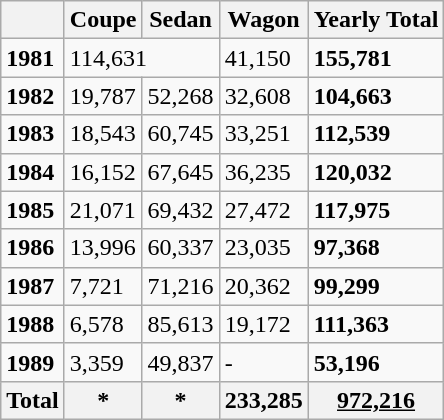<table class="wikitable">
<tr>
<th></th>
<th>Coupe</th>
<th>Sedan</th>
<th>Wagon</th>
<th>Yearly Total</th>
</tr>
<tr>
<td><strong>1981</strong></td>
<td colspan="2">114,631</td>
<td>41,150</td>
<td><strong>155,781</strong></td>
</tr>
<tr>
<td><strong>1982</strong></td>
<td>19,787</td>
<td>52,268</td>
<td>32,608</td>
<td><strong>104,663</strong></td>
</tr>
<tr>
<td><strong>1983</strong></td>
<td>18,543</td>
<td>60,745</td>
<td>33,251</td>
<td><strong>112,539</strong></td>
</tr>
<tr>
<td><strong>1984</strong></td>
<td>16,152</td>
<td>67,645</td>
<td>36,235</td>
<td><strong>120,032</strong></td>
</tr>
<tr>
<td><strong>1985</strong></td>
<td>21,071</td>
<td>69,432</td>
<td>27,472</td>
<td><strong>117,975</strong></td>
</tr>
<tr>
<td><strong>1986</strong></td>
<td>13,996</td>
<td>60,337</td>
<td>23,035</td>
<td><strong>97,368</strong></td>
</tr>
<tr>
<td><strong>1987</strong></td>
<td>7,721</td>
<td>71,216</td>
<td>20,362</td>
<td><strong>99,299</strong></td>
</tr>
<tr>
<td><strong>1988</strong></td>
<td>6,578</td>
<td>85,613</td>
<td>19,172</td>
<td><strong>111,363</strong></td>
</tr>
<tr>
<td><strong>1989</strong></td>
<td>3,359</td>
<td>49,837</td>
<td>-</td>
<td><strong>53,196</strong></td>
</tr>
<tr>
<th>Total</th>
<th><strong>*</strong></th>
<th><strong>*</strong></th>
<th>233,285</th>
<th><u>972,216</u></th>
</tr>
</table>
